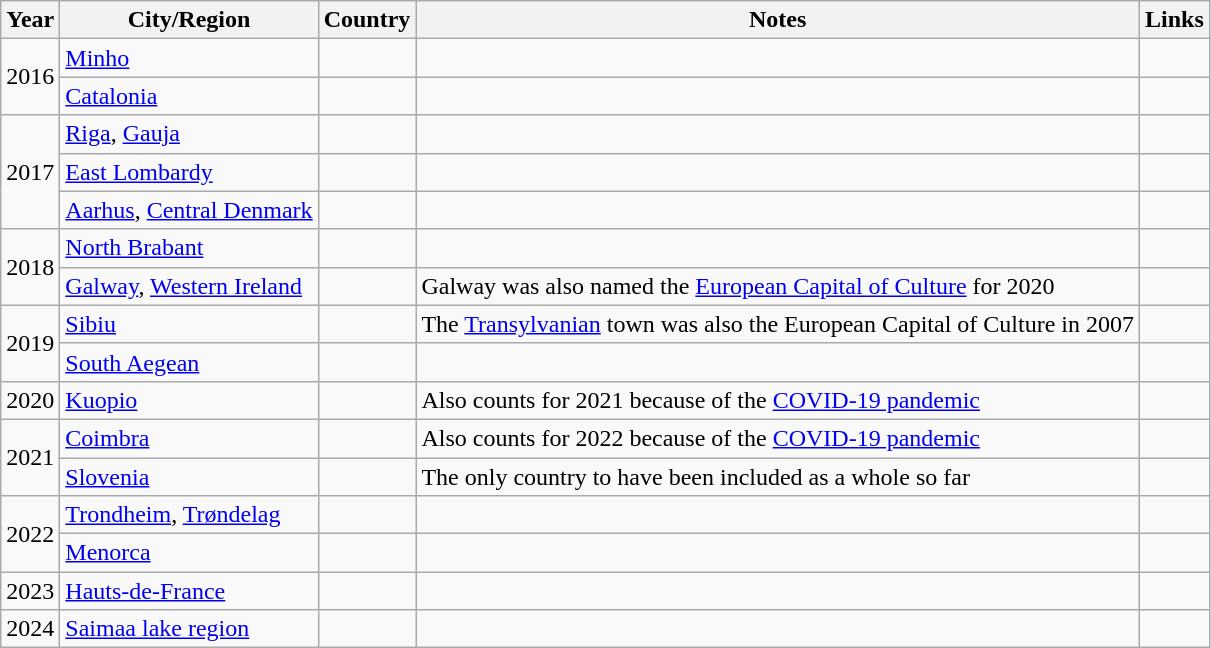<table class="wikitable sortable">
<tr>
<th>Year</th>
<th>City/Region</th>
<th>Country</th>
<th>Notes</th>
<th>Links</th>
</tr>
<tr>
<td rowspan=2>2016</td>
<td><a href='#'>Minho</a></td>
<td></td>
<td></td>
<td></td>
</tr>
<tr>
<td><a href='#'>Catalonia</a></td>
<td></td>
<td></td>
<td></td>
</tr>
<tr>
<td rowspan=3>2017</td>
<td><a href='#'>Riga</a>, <a href='#'>Gauja</a></td>
<td></td>
<td></td>
<td></td>
</tr>
<tr>
<td><a href='#'>East Lombardy</a></td>
<td></td>
<td></td>
<td></td>
</tr>
<tr>
<td><a href='#'>Aarhus</a>, <a href='#'>Central Denmark</a></td>
<td></td>
<td></td>
<td></td>
</tr>
<tr>
<td rowspan=2>2018</td>
<td><a href='#'>North Brabant</a></td>
<td></td>
<td></td>
<td></td>
</tr>
<tr>
<td><a href='#'>Galway</a>, <a href='#'>Western Ireland</a></td>
<td></td>
<td>Galway was also named the <a href='#'>European Capital of Culture</a> for 2020</td>
<td> </td>
</tr>
<tr>
<td rowspan=2>2019</td>
<td><a href='#'>Sibiu</a></td>
<td></td>
<td>The <a href='#'>Transylvanian</a> town was also the European Capital of Culture in 2007</td>
<td></td>
</tr>
<tr>
<td><a href='#'>South Aegean</a></td>
<td></td>
<td></td>
<td></td>
</tr>
<tr>
<td>2020</td>
<td><a href='#'>Kuopio</a></td>
<td></td>
<td>Also counts for 2021 because of the <a href='#'>COVID-19 pandemic</a></td>
<td></td>
</tr>
<tr>
<td rowspan=2>2021</td>
<td><a href='#'>Coimbra</a></td>
<td></td>
<td>Also counts for 2022 because of the <a href='#'>COVID-19 pandemic</a></td>
<td></td>
</tr>
<tr>
<td><a href='#'>Slovenia</a></td>
<td></td>
<td>The only country to have been included as a whole so far</td>
<td></td>
</tr>
<tr>
<td rowspan=2>2022</td>
<td><a href='#'>Trondheim</a>, <a href='#'>Trøndelag</a></td>
<td></td>
<td></td>
<td></td>
</tr>
<tr>
<td><a href='#'>Menorca</a></td>
<td></td>
<td></td>
<td></td>
</tr>
<tr>
<td>2023</td>
<td><a href='#'>Hauts-de-France</a></td>
<td></td>
<td></td>
<td></td>
</tr>
<tr>
<td>2024</td>
<td><a href='#'>Saimaa lake region</a></td>
<td></td>
<td></td>
<td></td>
</tr>
</table>
